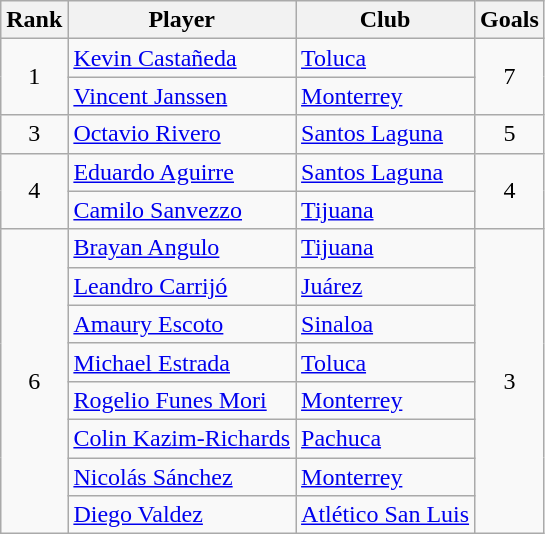<table class="wikitable">
<tr>
<th>Rank</th>
<th>Player</th>
<th>Club</th>
<th>Goals</th>
</tr>
<tr>
<td align=center rowspan=2>1</td>
<td> <a href='#'>Kevin Castañeda</a></td>
<td><a href='#'>Toluca</a></td>
<td align=center rowspan=2>7</td>
</tr>
<tr>
<td> <a href='#'>Vincent Janssen</a></td>
<td><a href='#'>Monterrey</a></td>
</tr>
<tr>
<td align=center rowspan=1>3</td>
<td> <a href='#'>Octavio Rivero</a></td>
<td><a href='#'>Santos Laguna</a></td>
<td align=center rowspan=1>5</td>
</tr>
<tr>
<td align=center rowspan=2>4</td>
<td> <a href='#'>Eduardo Aguirre</a></td>
<td><a href='#'>Santos Laguna</a></td>
<td align=center rowspan=2>4</td>
</tr>
<tr>
<td> <a href='#'>Camilo Sanvezzo</a></td>
<td><a href='#'>Tijuana</a></td>
</tr>
<tr>
<td align=center rowspan=8>6</td>
<td> <a href='#'>Brayan Angulo</a></td>
<td><a href='#'>Tijuana</a></td>
<td align=center rowspan=8>3</td>
</tr>
<tr>
<td> <a href='#'>Leandro Carrijó</a></td>
<td><a href='#'>Juárez</a></td>
</tr>
<tr>
<td> <a href='#'>Amaury Escoto</a></td>
<td><a href='#'>Sinaloa</a></td>
</tr>
<tr>
<td> <a href='#'>Michael Estrada</a></td>
<td><a href='#'>Toluca</a></td>
</tr>
<tr>
<td> <a href='#'>Rogelio Funes Mori</a></td>
<td><a href='#'>Monterrey</a></td>
</tr>
<tr>
<td> <a href='#'>Colin Kazim-Richards</a></td>
<td><a href='#'>Pachuca</a></td>
</tr>
<tr>
<td> <a href='#'>Nicolás Sánchez</a></td>
<td><a href='#'>Monterrey</a></td>
</tr>
<tr>
<td> <a href='#'>Diego Valdez</a></td>
<td><a href='#'>Atlético San Luis</a></td>
</tr>
</table>
